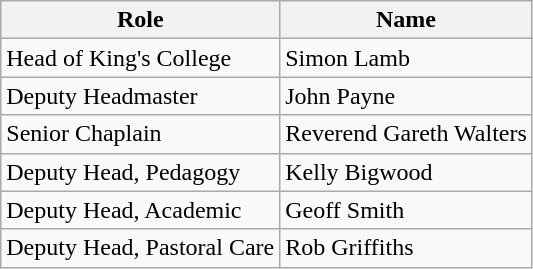<table class="wikitable">
<tr>
<th>Role</th>
<th>Name</th>
</tr>
<tr>
<td>Head of King's College</td>
<td>Simon Lamb</td>
</tr>
<tr>
<td>Deputy Headmaster</td>
<td>John Payne </td>
</tr>
<tr>
<td>Senior Chaplain</td>
<td>Reverend Gareth Walters </td>
</tr>
<tr>
<td>Deputy Head, Pedagogy</td>
<td>Kelly Bigwood </td>
</tr>
<tr>
<td>Deputy Head, Academic</td>
<td>Geoff Smith </td>
</tr>
<tr>
<td>Deputy Head, Pastoral Care</td>
<td>Rob Griffiths </td>
</tr>
</table>
